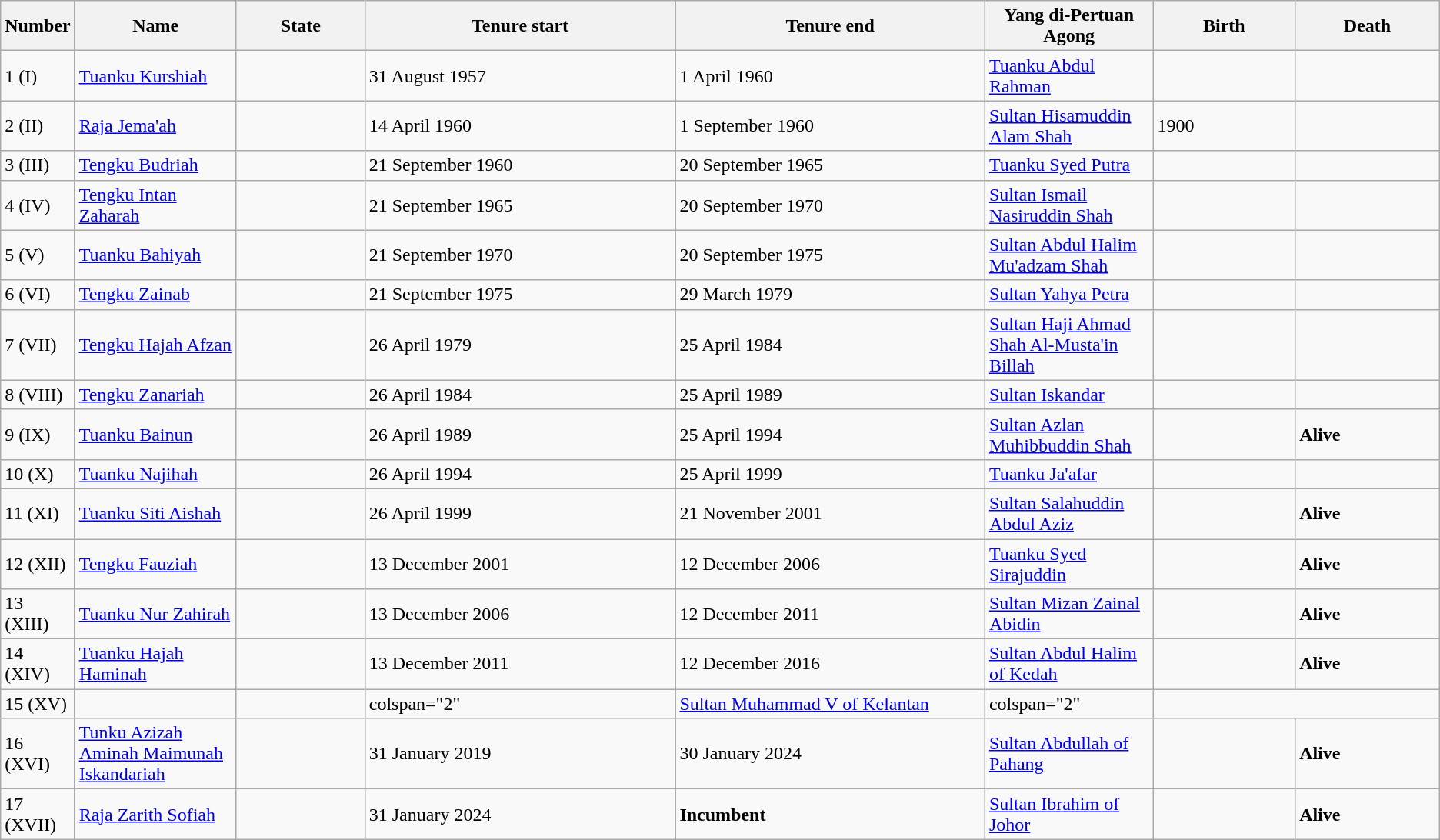<table class="wikitable">
<tr>
<th width="5">Number</th>
<th width="180">Name</th>
<th width="160">State</th>
<th width="410">Tenure start</th>
<th width="410">Tenure end</th>
<th width="180">Yang di-Pertuan Agong</th>
<th width="180">Birth</th>
<th width="180">Death</th>
</tr>
<tr>
<td>1 (I)</td>
<td><a href='#'>Tuanku Kurshiah</a></td>
<td></td>
<td>31 August 1957</td>
<td>1 April 1960</td>
<td><a href='#'>Tuanku Abdul Rahman</a></td>
<td></td>
<td></td>
</tr>
<tr>
<td>2 (II)</td>
<td><a href='#'>Raja Jema'ah</a></td>
<td></td>
<td>14 April 1960</td>
<td>1 September 1960</td>
<td><a href='#'>Sultan Hisamuddin Alam Shah</a></td>
<td>1900</td>
<td></td>
</tr>
<tr>
<td>3 (III)</td>
<td><a href='#'>Tengku Budriah</a></td>
<td></td>
<td>21 September 1960</td>
<td>20 September 1965</td>
<td><a href='#'>Tuanku Syed Putra</a></td>
<td></td>
<td></td>
</tr>
<tr>
<td>4 (IV)</td>
<td><a href='#'>Tengku Intan Zaharah</a></td>
<td></td>
<td>21 September 1965</td>
<td>20 September 1970</td>
<td><a href='#'>Sultan Ismail Nasiruddin Shah</a></td>
<td></td>
<td></td>
</tr>
<tr>
<td>5 (V)</td>
<td><a href='#'>Tuanku Bahiyah</a></td>
<td></td>
<td>21 September 1970</td>
<td>20 September 1975</td>
<td><a href='#'>Sultan Abdul Halim Mu'adzam Shah</a></td>
<td></td>
<td></td>
</tr>
<tr>
<td>6 (VI)</td>
<td><a href='#'>Tengku Zainab</a></td>
<td></td>
<td>21 September 1975</td>
<td>29 March 1979</td>
<td><a href='#'>Sultan Yahya Petra</a></td>
<td></td>
<td></td>
</tr>
<tr>
<td>7 (VII)</td>
<td><a href='#'>Tengku Hajah Afzan</a></td>
<td></td>
<td>26 April 1979</td>
<td>25 April 1984</td>
<td><a href='#'>Sultan Haji Ahmad Shah Al-Musta'in Billah</a></td>
<td></td>
<td></td>
</tr>
<tr>
<td>8 (VIII)</td>
<td><a href='#'>Tengku Zanariah</a></td>
<td></td>
<td>26 April 1984</td>
<td>25 April 1989</td>
<td><a href='#'>Sultan Iskandar</a></td>
<td></td>
<td></td>
</tr>
<tr>
<td>9 (IX)</td>
<td><a href='#'>Tuanku Bainun</a></td>
<td></td>
<td>26 April 1989</td>
<td>25 April 1994</td>
<td><a href='#'>Sultan Azlan Muhibbuddin Shah</a></td>
<td></td>
<td><strong>Alive</strong></td>
</tr>
<tr>
<td>10 (X)</td>
<td><a href='#'>Tuanku Najihah</a></td>
<td></td>
<td>26 April 1994</td>
<td>25 April 1999</td>
<td><a href='#'>Tuanku Ja'afar</a></td>
<td></td>
<td></td>
</tr>
<tr>
<td>11 (XI)</td>
<td><a href='#'>Tuanku Siti Aishah</a></td>
<td></td>
<td>26 April 1999</td>
<td>21 November 2001</td>
<td><a href='#'>Sultan Salahuddin Abdul Aziz</a></td>
<td></td>
<td><strong>Alive</strong></td>
</tr>
<tr>
<td>12 (XII)</td>
<td><a href='#'>Tengku Fauziah</a></td>
<td></td>
<td>13 December 2001</td>
<td>12 December 2006</td>
<td><a href='#'>Tuanku Syed Sirajuddin</a></td>
<td></td>
<td><strong>Alive</strong></td>
</tr>
<tr>
<td>13 (XIII)</td>
<td><a href='#'>Tuanku Nur Zahirah</a></td>
<td></td>
<td>13 December 2006</td>
<td>12 December 2011</td>
<td><a href='#'>Sultan Mizan Zainal Abidin</a></td>
<td></td>
<td><strong>Alive</strong></td>
</tr>
<tr>
<td>14 (XIV)</td>
<td><a href='#'>Tuanku Hajah Haminah</a></td>
<td></td>
<td>13 December 2011</td>
<td>12 December 2016</td>
<td><a href='#'>Sultan Abdul Halim of Kedah</a></td>
<td></td>
<td><strong>Alive</strong></td>
</tr>
<tr>
<td>15 (XV)</td>
<td></td>
<td></td>
<td>colspan="2" </td>
<td><a href='#'>Sultan Muhammad V of Kelantan</a></td>
<td>colspan="2" </td>
</tr>
<tr>
<td>16 (XVI)</td>
<td><a href='#'>Tunku Azizah Aminah Maimunah Iskandariah</a></td>
<td></td>
<td>31 January 2019</td>
<td>30 January 2024</td>
<td><a href='#'>Sultan Abdullah of Pahang</a></td>
<td></td>
<td><strong>Alive</strong></td>
</tr>
<tr>
<td>17 (XVII)</td>
<td><a href='#'>Raja Zarith Sofiah</a></td>
<td></td>
<td>31 January 2024</td>
<td><strong>Incumbent</strong></td>
<td><a href='#'>Sultan Ibrahim of Johor</a></td>
<td></td>
<td><strong>Alive</strong></td>
</tr>
</table>
